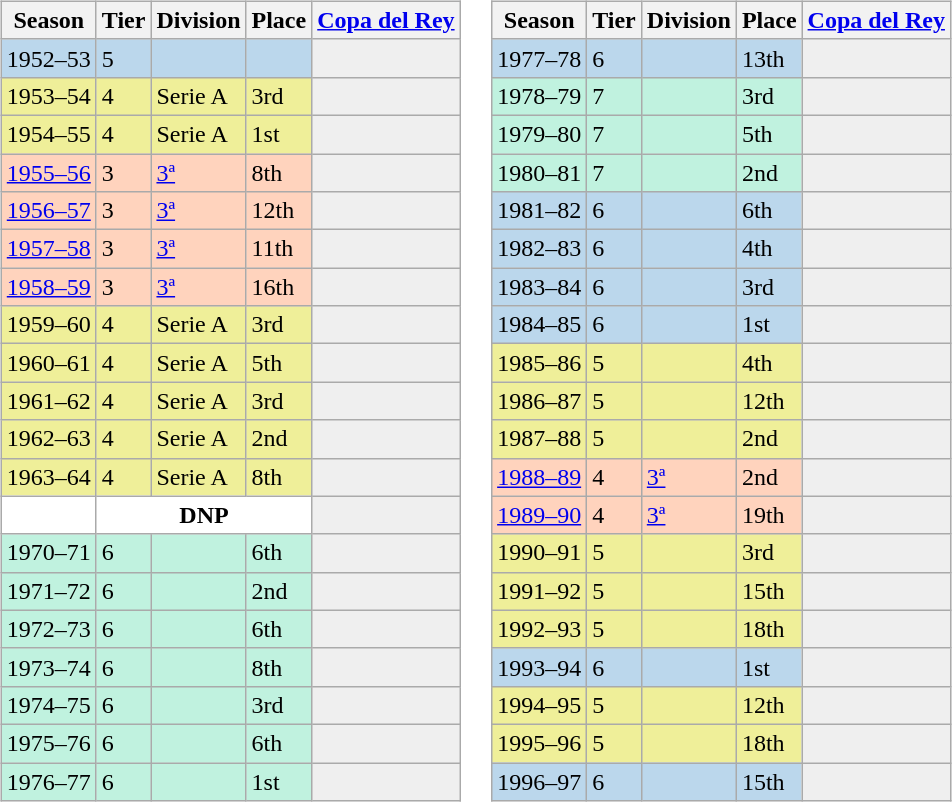<table>
<tr>
<td valign="top" width=0%><br><table class="wikitable">
<tr style="background:#f0f6fa;">
<th>Season</th>
<th>Tier</th>
<th>Division</th>
<th>Place</th>
<th><a href='#'>Copa del Rey</a></th>
</tr>
<tr>
<td style="background:#BBD7EC;">1952–53</td>
<td style="background:#BBD7EC;">5</td>
<td style="background:#BBD7EC;"></td>
<td style="background:#BBD7EC;"></td>
<th style="background:#efefef;"></th>
</tr>
<tr>
<td style="background:#EFEF99;">1953–54</td>
<td style="background:#EFEF99;">4</td>
<td style="background:#EFEF99;">Serie A</td>
<td style="background:#EFEF99;">3rd</td>
<th style="background:#efefef;"></th>
</tr>
<tr>
<td style="background:#EFEF99;">1954–55</td>
<td style="background:#EFEF99;">4</td>
<td style="background:#EFEF99;">Serie A</td>
<td style="background:#EFEF99;">1st</td>
<th style="background:#efefef;"></th>
</tr>
<tr>
<td style="background:#FFD3BD;"><a href='#'>1955–56</a></td>
<td style="background:#FFD3BD;">3</td>
<td style="background:#FFD3BD;"><a href='#'>3ª</a></td>
<td style="background:#FFD3BD;">8th</td>
<th style="background:#efefef;"></th>
</tr>
<tr>
<td style="background:#FFD3BD;"><a href='#'>1956–57</a></td>
<td style="background:#FFD3BD;">3</td>
<td style="background:#FFD3BD;"><a href='#'>3ª</a></td>
<td style="background:#FFD3BD;">12th</td>
<th style="background:#efefef;"></th>
</tr>
<tr>
<td style="background:#FFD3BD;"><a href='#'>1957–58</a></td>
<td style="background:#FFD3BD;">3</td>
<td style="background:#FFD3BD;"><a href='#'>3ª</a></td>
<td style="background:#FFD3BD;">11th</td>
<th style="background:#efefef;"></th>
</tr>
<tr>
<td style="background:#FFD3BD;"><a href='#'>1958–59</a></td>
<td style="background:#FFD3BD;">3</td>
<td style="background:#FFD3BD;"><a href='#'>3ª</a></td>
<td style="background:#FFD3BD;">16th</td>
<th style="background:#efefef;"></th>
</tr>
<tr>
<td style="background:#EFEF99;">1959–60</td>
<td style="background:#EFEF99;">4</td>
<td style="background:#EFEF99;">Serie A</td>
<td style="background:#EFEF99;">3rd</td>
<th style="background:#efefef;"></th>
</tr>
<tr>
<td style="background:#EFEF99;">1960–61</td>
<td style="background:#EFEF99;">4</td>
<td style="background:#EFEF99;">Serie A</td>
<td style="background:#EFEF99;">5th</td>
<th style="background:#efefef;"></th>
</tr>
<tr>
<td style="background:#EFEF99;">1961–62</td>
<td style="background:#EFEF99;">4</td>
<td style="background:#EFEF99;">Serie A</td>
<td style="background:#EFEF99;">3rd</td>
<th style="background:#efefef;"></th>
</tr>
<tr>
<td style="background:#EFEF99;">1962–63</td>
<td style="background:#EFEF99;">4</td>
<td style="background:#EFEF99;">Serie A</td>
<td style="background:#EFEF99;">2nd</td>
<th style="background:#efefef;"></th>
</tr>
<tr>
<td style="background:#EFEF99;">1963–64</td>
<td style="background:#EFEF99;">4</td>
<td style="background:#EFEF99;">Serie A</td>
<td style="background:#EFEF99;">8th</td>
<th style="background:#efefef;"></th>
</tr>
<tr>
<td style="background:#FFFFFF;"></td>
<th style="background:#FFFFFF;" colspan="3">DNP</th>
<th style="background:#efefef;"></th>
</tr>
<tr>
<td style="background:#C0F2DF;">1970–71</td>
<td style="background:#C0F2DF;">6</td>
<td style="background:#C0F2DF;"></td>
<td style="background:#C0F2DF;">6th</td>
<th style="background:#efefef;"></th>
</tr>
<tr>
<td style="background:#C0F2DF;">1971–72</td>
<td style="background:#C0F2DF;">6</td>
<td style="background:#C0F2DF;"></td>
<td style="background:#C0F2DF;">2nd</td>
<th style="background:#efefef;"></th>
</tr>
<tr>
<td style="background:#C0F2DF;">1972–73</td>
<td style="background:#C0F2DF;">6</td>
<td style="background:#C0F2DF;"></td>
<td style="background:#C0F2DF;">6th</td>
<th style="background:#efefef;"></th>
</tr>
<tr>
<td style="background:#C0F2DF;">1973–74</td>
<td style="background:#C0F2DF;">6</td>
<td style="background:#C0F2DF;"></td>
<td style="background:#C0F2DF;">8th</td>
<th style="background:#efefef;"></th>
</tr>
<tr>
<td style="background:#C0F2DF;">1974–75</td>
<td style="background:#C0F2DF;">6</td>
<td style="background:#C0F2DF;"></td>
<td style="background:#C0F2DF;">3rd</td>
<th style="background:#efefef;"></th>
</tr>
<tr>
<td style="background:#C0F2DF;">1975–76</td>
<td style="background:#C0F2DF;">6</td>
<td style="background:#C0F2DF;"></td>
<td style="background:#C0F2DF;">6th</td>
<th style="background:#efefef;"></th>
</tr>
<tr>
<td style="background:#C0F2DF;">1976–77</td>
<td style="background:#C0F2DF;">6</td>
<td style="background:#C0F2DF;"></td>
<td style="background:#C0F2DF;">1st</td>
<th style="background:#efefef;"></th>
</tr>
</table>
</td>
<td valign="top" width=0%><br><table class="wikitable">
<tr style="background:#f0f6fa;">
<th>Season</th>
<th>Tier</th>
<th>Division</th>
<th>Place</th>
<th><a href='#'>Copa del Rey</a></th>
</tr>
<tr>
<td style="background:#BBD7EC;">1977–78</td>
<td style="background:#BBD7EC;">6</td>
<td style="background:#BBD7EC;"></td>
<td style="background:#BBD7EC;">13th</td>
<th style="background:#efefef;"></th>
</tr>
<tr>
<td style="background:#C0F2DF;">1978–79</td>
<td style="background:#C0F2DF;">7</td>
<td style="background:#C0F2DF;"></td>
<td style="background:#C0F2DF;">3rd</td>
<th style="background:#efefef;"></th>
</tr>
<tr>
<td style="background:#C0F2DF;">1979–80</td>
<td style="background:#C0F2DF;">7</td>
<td style="background:#C0F2DF;"></td>
<td style="background:#C0F2DF;">5th</td>
<th style="background:#efefef;"></th>
</tr>
<tr>
<td style="background:#C0F2DF;">1980–81</td>
<td style="background:#C0F2DF;">7</td>
<td style="background:#C0F2DF;"></td>
<td style="background:#C0F2DF;">2nd</td>
<th style="background:#efefef;"></th>
</tr>
<tr>
<td style="background:#BBD7EC;">1981–82</td>
<td style="background:#BBD7EC;">6</td>
<td style="background:#BBD7EC;"></td>
<td style="background:#BBD7EC;">6th</td>
<th style="background:#efefef;"></th>
</tr>
<tr>
<td style="background:#BBD7EC;">1982–83</td>
<td style="background:#BBD7EC;">6</td>
<td style="background:#BBD7EC;"></td>
<td style="background:#BBD7EC;">4th</td>
<th style="background:#efefef;"></th>
</tr>
<tr>
<td style="background:#BBD7EC;">1983–84</td>
<td style="background:#BBD7EC;">6</td>
<td style="background:#BBD7EC;"></td>
<td style="background:#BBD7EC;">3rd</td>
<th style="background:#efefef;"></th>
</tr>
<tr>
<td style="background:#BBD7EC;">1984–85</td>
<td style="background:#BBD7EC;">6</td>
<td style="background:#BBD7EC;"></td>
<td style="background:#BBD7EC;">1st</td>
<th style="background:#efefef;"></th>
</tr>
<tr>
<td style="background:#EFEF99;">1985–86</td>
<td style="background:#EFEF99;">5</td>
<td style="background:#EFEF99;"></td>
<td style="background:#EFEF99;">4th</td>
<th style="background:#efefef;"></th>
</tr>
<tr>
<td style="background:#EFEF99;">1986–87</td>
<td style="background:#EFEF99;">5</td>
<td style="background:#EFEF99;"></td>
<td style="background:#EFEF99;">12th</td>
<th style="background:#efefef;"></th>
</tr>
<tr>
<td style="background:#EFEF99;">1987–88</td>
<td style="background:#EFEF99;">5</td>
<td style="background:#EFEF99;"></td>
<td style="background:#EFEF99;">2nd</td>
<th style="background:#efefef;"></th>
</tr>
<tr>
<td style="background:#FFD3BD;"><a href='#'>1988–89</a></td>
<td style="background:#FFD3BD;">4</td>
<td style="background:#FFD3BD;"><a href='#'>3ª</a></td>
<td style="background:#FFD3BD;">2nd</td>
<th style="background:#efefef;"></th>
</tr>
<tr>
<td style="background:#FFD3BD;"><a href='#'>1989–90</a></td>
<td style="background:#FFD3BD;">4</td>
<td style="background:#FFD3BD;"><a href='#'>3ª</a></td>
<td style="background:#FFD3BD;">19th</td>
<th style="background:#efefef;"></th>
</tr>
<tr>
<td style="background:#EFEF99;">1990–91</td>
<td style="background:#EFEF99;">5</td>
<td style="background:#EFEF99;"></td>
<td style="background:#EFEF99;">3rd</td>
<th style="background:#efefef;"></th>
</tr>
<tr>
<td style="background:#EFEF99;">1991–92</td>
<td style="background:#EFEF99;">5</td>
<td style="background:#EFEF99;"></td>
<td style="background:#EFEF99;">15th</td>
<th style="background:#efefef;"></th>
</tr>
<tr>
<td style="background:#EFEF99;">1992–93</td>
<td style="background:#EFEF99;">5</td>
<td style="background:#EFEF99;"></td>
<td style="background:#EFEF99;">18th</td>
<th style="background:#efefef;"></th>
</tr>
<tr>
<td style="background:#BBD7EC;">1993–94</td>
<td style="background:#BBD7EC;">6</td>
<td style="background:#BBD7EC;"></td>
<td style="background:#BBD7EC;">1st</td>
<th style="background:#efefef;"></th>
</tr>
<tr>
<td style="background:#EFEF99;">1994–95</td>
<td style="background:#EFEF99;">5</td>
<td style="background:#EFEF99;"></td>
<td style="background:#EFEF99;">12th</td>
<th style="background:#efefef;"></th>
</tr>
<tr>
<td style="background:#EFEF99;">1995–96</td>
<td style="background:#EFEF99;">5</td>
<td style="background:#EFEF99;"></td>
<td style="background:#EFEF99;">18th</td>
<th style="background:#efefef;"></th>
</tr>
<tr>
<td style="background:#BBD7EC;">1996–97</td>
<td style="background:#BBD7EC;">6</td>
<td style="background:#BBD7EC;"></td>
<td style="background:#BBD7EC;">15th</td>
<th style="background:#efefef;"></th>
</tr>
</table>
</td>
</tr>
</table>
